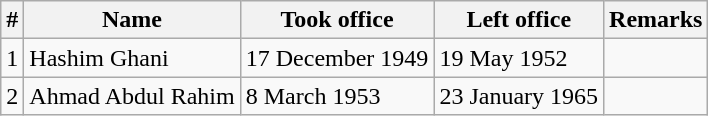<table class="wikitable">
<tr>
<th>#</th>
<th>Name</th>
<th>Took office</th>
<th>Left office</th>
<th>Remarks</th>
</tr>
<tr>
<td>1</td>
<td>Hashim Ghani</td>
<td>17 December 1949</td>
<td>19 May 1952</td>
<td></td>
</tr>
<tr>
<td>2</td>
<td>Ahmad Abdul Rahim</td>
<td>8 March 1953</td>
<td>23 January 1965</td>
<td></td>
</tr>
</table>
